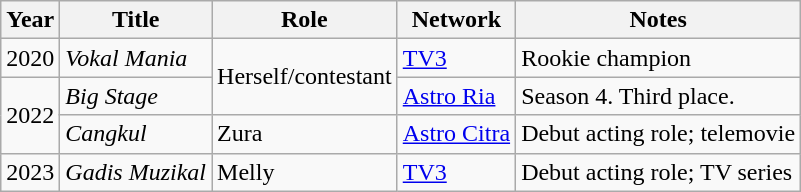<table class="wikitable">
<tr>
<th>Year</th>
<th>Title</th>
<th>Role</th>
<th>Network</th>
<th>Notes</th>
</tr>
<tr>
<td style="text-align:center;">2020</td>
<td><em>Vokal Mania</em></td>
<td rowspan="2">Herself/contestant</td>
<td><a href='#'>TV3</a></td>
<td>Rookie champion</td>
</tr>
<tr>
<td rowspan="2" style="text-align:center;">2022</td>
<td><em>Big Stage</em></td>
<td><a href='#'>Astro Ria</a></td>
<td>Season 4. Third place.</td>
</tr>
<tr>
<td><em>Cangkul</em></td>
<td>Zura</td>
<td><a href='#'>Astro Citra</a></td>
<td>Debut acting role; telemovie</td>
</tr>
<tr>
<td style="text-align:center;">2023</td>
<td><em>Gadis Muzikal</em></td>
<td>Melly</td>
<td><a href='#'>TV3</a></td>
<td>Debut acting role; TV series</td>
</tr>
</table>
